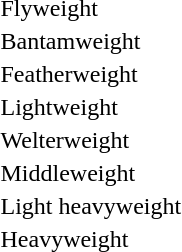<table>
<tr>
<td>Flyweight<br></td>
<td></td>
<td></td>
<td></td>
</tr>
<tr>
<td>Bantamweight<br></td>
<td></td>
<td></td>
<td></td>
</tr>
<tr>
<td>Featherweight<br></td>
<td></td>
<td></td>
<td></td>
</tr>
<tr>
<td>Lightweight<br></td>
<td></td>
<td></td>
<td></td>
</tr>
<tr>
<td>Welterweight<br></td>
<td></td>
<td></td>
<td></td>
</tr>
<tr>
<td>Middleweight<br></td>
<td></td>
<td></td>
<td></td>
</tr>
<tr>
<td>Light heavyweight<br></td>
<td></td>
<td></td>
<td></td>
</tr>
<tr>
<td>Heavyweight<br></td>
<td></td>
<td></td>
<td></td>
</tr>
</table>
